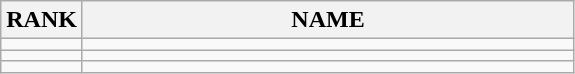<table class="wikitable">
<tr>
<th>RANK</th>
<th style="width: 20em">NAME</th>
</tr>
<tr>
<td align="center"></td>
<td></td>
</tr>
<tr>
<td align="center"></td>
<td></td>
</tr>
<tr>
<td align="center"></td>
<td></td>
</tr>
</table>
